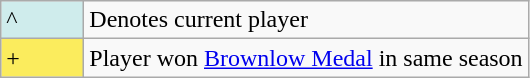<table class="wikitable">
<tr>
<td style="background-color:#CFECEC; width:3em">^</td>
<td>Denotes current player</td>
</tr>
<tr>
<td style="background-color:#FBEC5D; width:3em">+</td>
<td>Player won <a href='#'>Brownlow Medal</a> in same season</td>
</tr>
</table>
